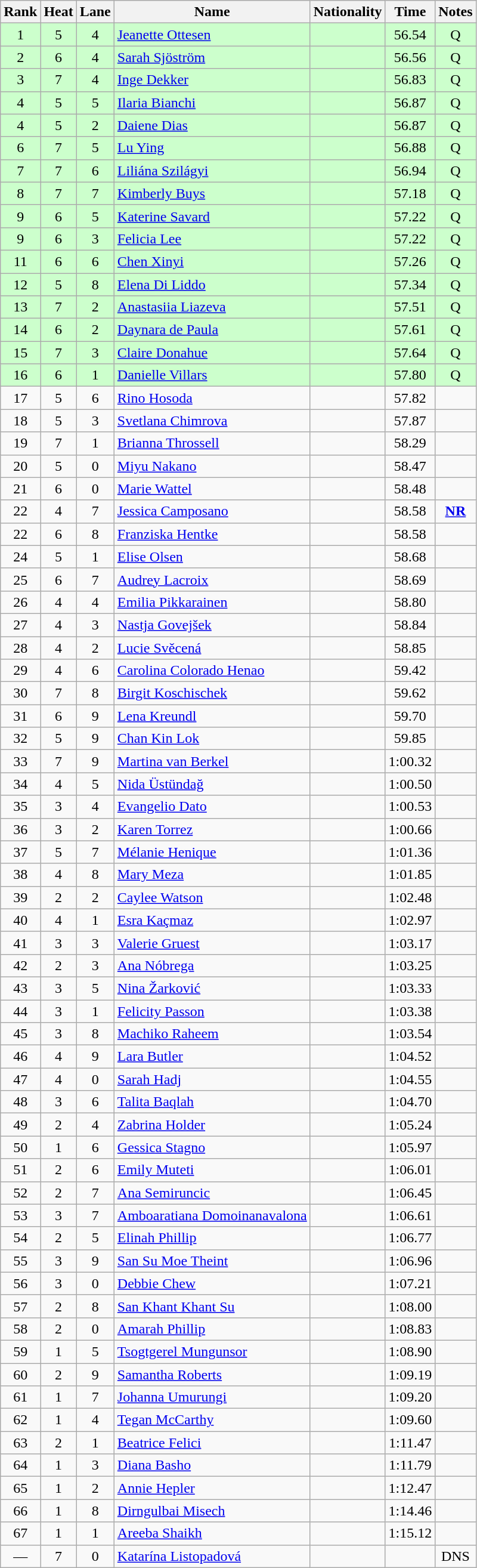<table class="wikitable sortable" style="text-align:center">
<tr>
<th>Rank</th>
<th>Heat</th>
<th>Lane</th>
<th>Name</th>
<th>Nationality</th>
<th>Time</th>
<th>Notes</th>
</tr>
<tr bgcolor=ccffcc>
<td>1</td>
<td>5</td>
<td>4</td>
<td align=left><a href='#'>Jeanette Ottesen</a></td>
<td align=left></td>
<td>56.54</td>
<td>Q</td>
</tr>
<tr bgcolor=ccffcc>
<td>2</td>
<td>6</td>
<td>4</td>
<td align=left><a href='#'>Sarah Sjöström</a></td>
<td align=left></td>
<td>56.56</td>
<td>Q</td>
</tr>
<tr bgcolor=ccffcc>
<td>3</td>
<td>7</td>
<td>4</td>
<td align=left><a href='#'>Inge Dekker</a></td>
<td align=left></td>
<td>56.83</td>
<td>Q</td>
</tr>
<tr bgcolor=ccffcc>
<td>4</td>
<td>5</td>
<td>5</td>
<td align=left><a href='#'>Ilaria Bianchi</a></td>
<td align=left></td>
<td>56.87</td>
<td>Q</td>
</tr>
<tr bgcolor=ccffcc>
<td>4</td>
<td>5</td>
<td>2</td>
<td align=left><a href='#'>Daiene Dias</a></td>
<td align=left></td>
<td>56.87</td>
<td>Q</td>
</tr>
<tr bgcolor=ccffcc>
<td>6</td>
<td>7</td>
<td>5</td>
<td align=left><a href='#'>Lu Ying</a></td>
<td align=left></td>
<td>56.88</td>
<td>Q</td>
</tr>
<tr bgcolor=ccffcc>
<td>7</td>
<td>7</td>
<td>6</td>
<td align=left><a href='#'>Liliána Szilágyi</a></td>
<td align=left></td>
<td>56.94</td>
<td>Q</td>
</tr>
<tr bgcolor=ccffcc>
<td>8</td>
<td>7</td>
<td>7</td>
<td align=left><a href='#'>Kimberly Buys</a></td>
<td align=left></td>
<td>57.18</td>
<td>Q</td>
</tr>
<tr bgcolor=ccffcc>
<td>9</td>
<td>6</td>
<td>5</td>
<td align=left><a href='#'>Katerine Savard</a></td>
<td align=left></td>
<td>57.22</td>
<td>Q</td>
</tr>
<tr bgcolor=ccffcc>
<td>9</td>
<td>6</td>
<td>3</td>
<td align=left><a href='#'>Felicia Lee</a></td>
<td align=left></td>
<td>57.22</td>
<td>Q</td>
</tr>
<tr bgcolor=ccffcc>
<td>11</td>
<td>6</td>
<td>6</td>
<td align=left><a href='#'>Chen Xinyi</a></td>
<td align=left></td>
<td>57.26</td>
<td>Q</td>
</tr>
<tr bgcolor=ccffcc>
<td>12</td>
<td>5</td>
<td>8</td>
<td align=left><a href='#'>Elena Di Liddo</a></td>
<td align=left></td>
<td>57.34</td>
<td>Q</td>
</tr>
<tr bgcolor=ccffcc>
<td>13</td>
<td>7</td>
<td>2</td>
<td align=left><a href='#'>Anastasiia Liazeva</a></td>
<td align=left></td>
<td>57.51</td>
<td>Q</td>
</tr>
<tr bgcolor=ccffcc>
<td>14</td>
<td>6</td>
<td>2</td>
<td align=left><a href='#'>Daynara de Paula</a></td>
<td align=left></td>
<td>57.61</td>
<td>Q</td>
</tr>
<tr bgcolor=ccffcc>
<td>15</td>
<td>7</td>
<td>3</td>
<td align=left><a href='#'>Claire Donahue</a></td>
<td align=left></td>
<td>57.64</td>
<td>Q</td>
</tr>
<tr bgcolor=ccffcc>
<td>16</td>
<td>6</td>
<td>1</td>
<td align=left><a href='#'>Danielle Villars</a></td>
<td align=left></td>
<td>57.80</td>
<td>Q</td>
</tr>
<tr>
<td>17</td>
<td>5</td>
<td>6</td>
<td align=left><a href='#'>Rino Hosoda</a></td>
<td align=left></td>
<td>57.82</td>
<td></td>
</tr>
<tr>
<td>18</td>
<td>5</td>
<td>3</td>
<td align=left><a href='#'>Svetlana Chimrova</a></td>
<td align=left></td>
<td>57.87</td>
<td></td>
</tr>
<tr>
<td>19</td>
<td>7</td>
<td>1</td>
<td align=left><a href='#'>Brianna Throssell</a></td>
<td align=left></td>
<td>58.29</td>
<td></td>
</tr>
<tr>
<td>20</td>
<td>5</td>
<td>0</td>
<td align=left><a href='#'>Miyu Nakano</a></td>
<td align=left></td>
<td>58.47</td>
<td></td>
</tr>
<tr>
<td>21</td>
<td>6</td>
<td>0</td>
<td align=left><a href='#'>Marie Wattel</a></td>
<td align=left></td>
<td>58.48</td>
<td></td>
</tr>
<tr>
<td>22</td>
<td>4</td>
<td>7</td>
<td align=left><a href='#'>Jessica Camposano</a></td>
<td align=left></td>
<td>58.58</td>
<td><strong><a href='#'>NR</a></strong></td>
</tr>
<tr>
<td>22</td>
<td>6</td>
<td>8</td>
<td align=left><a href='#'>Franziska Hentke</a></td>
<td align=left></td>
<td>58.58</td>
<td></td>
</tr>
<tr>
<td>24</td>
<td>5</td>
<td>1</td>
<td align=left><a href='#'>Elise Olsen</a></td>
<td align=left></td>
<td>58.68</td>
<td></td>
</tr>
<tr>
<td>25</td>
<td>6</td>
<td>7</td>
<td align=left><a href='#'>Audrey Lacroix</a></td>
<td align=left></td>
<td>58.69</td>
<td></td>
</tr>
<tr>
<td>26</td>
<td>4</td>
<td>4</td>
<td align=left><a href='#'>Emilia Pikkarainen</a></td>
<td align=left></td>
<td>58.80</td>
<td></td>
</tr>
<tr>
<td>27</td>
<td>4</td>
<td>3</td>
<td align=left><a href='#'>Nastja Govejšek</a></td>
<td align=left></td>
<td>58.84</td>
<td></td>
</tr>
<tr>
<td>28</td>
<td>4</td>
<td>2</td>
<td align=left><a href='#'>Lucie Svěcená</a></td>
<td align=left></td>
<td>58.85</td>
<td></td>
</tr>
<tr>
<td>29</td>
<td>4</td>
<td>6</td>
<td align=left><a href='#'>Carolina Colorado Henao</a></td>
<td align=left></td>
<td>59.42</td>
<td></td>
</tr>
<tr>
<td>30</td>
<td>7</td>
<td>8</td>
<td align=left><a href='#'>Birgit Koschischek</a></td>
<td align=left></td>
<td>59.62</td>
<td></td>
</tr>
<tr>
<td>31</td>
<td>6</td>
<td>9</td>
<td align=left><a href='#'>Lena Kreundl</a></td>
<td align=left></td>
<td>59.70</td>
<td></td>
</tr>
<tr>
<td>32</td>
<td>5</td>
<td>9</td>
<td align=left><a href='#'>Chan Kin Lok</a></td>
<td align=left></td>
<td>59.85</td>
<td></td>
</tr>
<tr>
<td>33</td>
<td>7</td>
<td>9</td>
<td align=left><a href='#'>Martina van Berkel</a></td>
<td align=left></td>
<td>1:00.32</td>
<td></td>
</tr>
<tr>
<td>34</td>
<td>4</td>
<td>5</td>
<td align=left><a href='#'>Nida Üstündağ</a></td>
<td align=left></td>
<td>1:00.50</td>
<td></td>
</tr>
<tr>
<td>35</td>
<td>3</td>
<td>4</td>
<td align=left><a href='#'>Evangelio Dato</a></td>
<td align=left></td>
<td>1:00.53</td>
<td></td>
</tr>
<tr>
<td>36</td>
<td>3</td>
<td>2</td>
<td align=left><a href='#'>Karen Torrez</a></td>
<td align=left></td>
<td>1:00.66</td>
<td></td>
</tr>
<tr>
<td>37</td>
<td>5</td>
<td>7</td>
<td align=left><a href='#'>Mélanie Henique</a></td>
<td align=left></td>
<td>1:01.36</td>
<td></td>
</tr>
<tr>
<td>38</td>
<td>4</td>
<td>8</td>
<td align=left><a href='#'>Mary Meza</a></td>
<td align=left></td>
<td>1:01.85</td>
<td></td>
</tr>
<tr>
<td>39</td>
<td>2</td>
<td>2</td>
<td align=left><a href='#'>Caylee Watson</a></td>
<td align=left></td>
<td>1:02.48</td>
<td></td>
</tr>
<tr>
<td>40</td>
<td>4</td>
<td>1</td>
<td align=left><a href='#'>Esra Kaçmaz</a></td>
<td align=left></td>
<td>1:02.97</td>
<td></td>
</tr>
<tr>
<td>41</td>
<td>3</td>
<td>3</td>
<td align=left><a href='#'>Valerie Gruest</a></td>
<td align=left></td>
<td>1:03.17</td>
<td></td>
</tr>
<tr>
<td>42</td>
<td>2</td>
<td>3</td>
<td align=left><a href='#'>Ana Nóbrega</a></td>
<td align=left></td>
<td>1:03.25</td>
<td></td>
</tr>
<tr>
<td>43</td>
<td>3</td>
<td>5</td>
<td align=left><a href='#'>Nina Žarković</a></td>
<td align=left></td>
<td>1:03.33</td>
<td></td>
</tr>
<tr>
<td>44</td>
<td>3</td>
<td>1</td>
<td align=left><a href='#'>Felicity Passon</a></td>
<td align=left></td>
<td>1:03.38</td>
<td></td>
</tr>
<tr>
<td>45</td>
<td>3</td>
<td>8</td>
<td align=left><a href='#'>Machiko Raheem</a></td>
<td align=left></td>
<td>1:03.54</td>
<td></td>
</tr>
<tr>
<td>46</td>
<td>4</td>
<td>9</td>
<td align=left><a href='#'>Lara Butler</a></td>
<td align=left></td>
<td>1:04.52</td>
<td></td>
</tr>
<tr>
<td>47</td>
<td>4</td>
<td>0</td>
<td align=left><a href='#'>Sarah Hadj</a></td>
<td align=left></td>
<td>1:04.55</td>
<td></td>
</tr>
<tr>
<td>48</td>
<td>3</td>
<td>6</td>
<td align=left><a href='#'>Talita Baqlah</a></td>
<td align=left></td>
<td>1:04.70</td>
<td></td>
</tr>
<tr>
<td>49</td>
<td>2</td>
<td>4</td>
<td align=left><a href='#'>Zabrina Holder</a></td>
<td align=left></td>
<td>1:05.24</td>
<td></td>
</tr>
<tr>
<td>50</td>
<td>1</td>
<td>6</td>
<td align=left><a href='#'>Gessica Stagno</a></td>
<td align=left></td>
<td>1:05.97</td>
<td></td>
</tr>
<tr>
<td>51</td>
<td>2</td>
<td>6</td>
<td align=left><a href='#'>Emily Muteti</a></td>
<td align=left></td>
<td>1:06.01</td>
<td></td>
</tr>
<tr>
<td>52</td>
<td>2</td>
<td>7</td>
<td align=left><a href='#'>Ana Semiruncic</a></td>
<td align=left></td>
<td>1:06.45</td>
<td></td>
</tr>
<tr>
<td>53</td>
<td>3</td>
<td>7</td>
<td align=left><a href='#'>Amboaratiana Domoinanavalona</a></td>
<td align=left></td>
<td>1:06.61</td>
<td></td>
</tr>
<tr>
<td>54</td>
<td>2</td>
<td>5</td>
<td align=left><a href='#'>Elinah Phillip</a></td>
<td align=left></td>
<td>1:06.77</td>
<td></td>
</tr>
<tr>
<td>55</td>
<td>3</td>
<td>9</td>
<td align=left><a href='#'>San Su Moe Theint</a></td>
<td align=left></td>
<td>1:06.96</td>
<td></td>
</tr>
<tr>
<td>56</td>
<td>3</td>
<td>0</td>
<td align=left><a href='#'>Debbie Chew</a></td>
<td align=left></td>
<td>1:07.21</td>
<td></td>
</tr>
<tr>
<td>57</td>
<td>2</td>
<td>8</td>
<td align=left><a href='#'>San Khant Khant Su</a></td>
<td align=left></td>
<td>1:08.00</td>
<td></td>
</tr>
<tr>
<td>58</td>
<td>2</td>
<td>0</td>
<td align=left><a href='#'>Amarah Phillip</a></td>
<td align=left></td>
<td>1:08.83</td>
<td></td>
</tr>
<tr>
<td>59</td>
<td>1</td>
<td>5</td>
<td align=left><a href='#'>Tsogtgerel Mungunsor</a></td>
<td align=left></td>
<td>1:08.90</td>
<td></td>
</tr>
<tr>
<td>60</td>
<td>2</td>
<td>9</td>
<td align=left><a href='#'>Samantha Roberts</a></td>
<td align=left></td>
<td>1:09.19</td>
<td></td>
</tr>
<tr>
<td>61</td>
<td>1</td>
<td>7</td>
<td align=left><a href='#'>Johanna Umurungi</a></td>
<td align=left></td>
<td>1:09.20</td>
<td></td>
</tr>
<tr>
<td>62</td>
<td>1</td>
<td>4</td>
<td align=left><a href='#'>Tegan McCarthy</a></td>
<td align=left></td>
<td>1:09.60</td>
<td></td>
</tr>
<tr>
<td>63</td>
<td>2</td>
<td>1</td>
<td align=left><a href='#'>Beatrice Felici</a></td>
<td align=left></td>
<td>1:11.47</td>
<td></td>
</tr>
<tr>
<td>64</td>
<td>1</td>
<td>3</td>
<td align=left><a href='#'>Diana Basho</a></td>
<td align=left></td>
<td>1:11.79</td>
<td></td>
</tr>
<tr>
<td>65</td>
<td>1</td>
<td>2</td>
<td align=left><a href='#'>Annie Hepler</a></td>
<td align=left></td>
<td>1:12.47</td>
<td></td>
</tr>
<tr>
<td>66</td>
<td>1</td>
<td>8</td>
<td align=left><a href='#'>Dirngulbai Misech</a></td>
<td align=left></td>
<td>1:14.46</td>
<td></td>
</tr>
<tr>
<td>67</td>
<td>1</td>
<td>1</td>
<td align=left><a href='#'>Areeba Shaikh</a></td>
<td align=left></td>
<td>1:15.12</td>
<td></td>
</tr>
<tr>
<td>—</td>
<td>7</td>
<td>0</td>
<td align=left><a href='#'>Katarína Listopadová</a></td>
<td align=left></td>
<td></td>
<td>DNS</td>
</tr>
</table>
